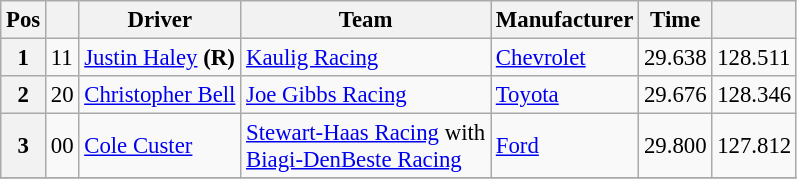<table class="wikitable" style="font-size:95%">
<tr>
<th>Pos</th>
<th></th>
<th>Driver</th>
<th>Team</th>
<th>Manufacturer</th>
<th>Time</th>
<th></th>
</tr>
<tr>
<th>1</th>
<td>11</td>
<td><a href='#'>Justin Haley</a> <strong>(R)</strong></td>
<td><a href='#'>Kaulig Racing</a></td>
<td><a href='#'>Chevrolet</a></td>
<td>29.638</td>
<td>128.511</td>
</tr>
<tr>
<th>2</th>
<td>20</td>
<td><a href='#'>Christopher Bell</a></td>
<td><a href='#'>Joe Gibbs Racing</a></td>
<td><a href='#'>Toyota</a></td>
<td>29.676</td>
<td>128.346</td>
</tr>
<tr>
<th>3</th>
<td>00</td>
<td><a href='#'>Cole Custer</a></td>
<td><a href='#'>Stewart-Haas Racing</a> with <br> <a href='#'>Biagi-DenBeste Racing</a></td>
<td><a href='#'>Ford</a></td>
<td>29.800</td>
<td>127.812</td>
</tr>
<tr>
</tr>
</table>
